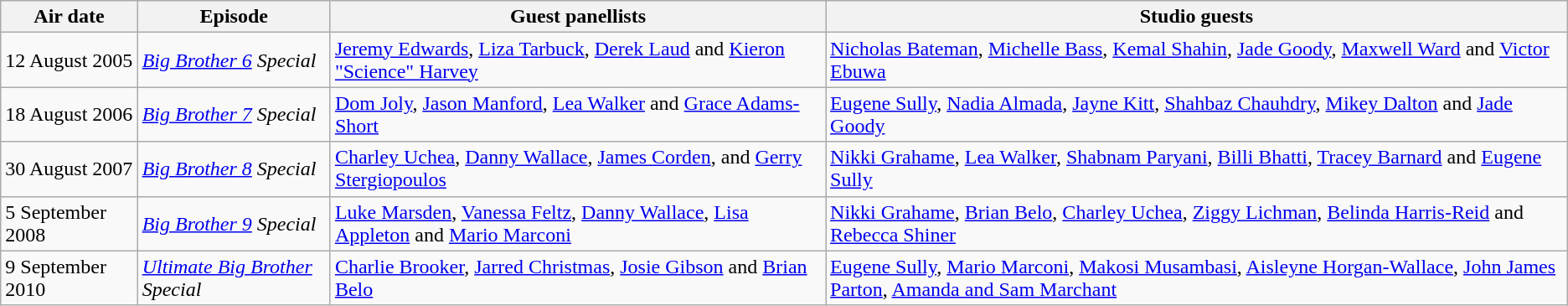<table class="wikitable">
<tr>
<th>Air date</th>
<th>Episode</th>
<th>Guest panellists</th>
<th>Studio guests</th>
</tr>
<tr>
<td>12 August 2005</td>
<td><em><a href='#'>Big Brother 6</a> Special</em></td>
<td><a href='#'>Jeremy Edwards</a>, <a href='#'>Liza Tarbuck</a>, <a href='#'>Derek Laud</a> and <a href='#'>Kieron "Science" Harvey</a></td>
<td><a href='#'>Nicholas Bateman</a>, <a href='#'>Michelle Bass</a>, <a href='#'>Kemal Shahin</a>, <a href='#'>Jade Goody</a>, <a href='#'>Maxwell Ward</a> and <a href='#'>Victor Ebuwa</a></td>
</tr>
<tr>
<td>18 August 2006</td>
<td><em><a href='#'>Big Brother 7</a> Special</em></td>
<td><a href='#'>Dom Joly</a>, <a href='#'>Jason Manford</a>, <a href='#'>Lea Walker</a> and <a href='#'>Grace Adams-Short</a></td>
<td><a href='#'>Eugene Sully</a>, <a href='#'>Nadia Almada</a>, <a href='#'>Jayne Kitt</a>, <a href='#'>Shahbaz Chauhdry</a>, <a href='#'>Mikey Dalton</a> and <a href='#'>Jade Goody</a></td>
</tr>
<tr>
<td>30 August 2007</td>
<td><em><a href='#'>Big Brother 8</a> Special</em></td>
<td><a href='#'>Charley Uchea</a>, <a href='#'>Danny Wallace</a>, <a href='#'>James Corden</a>, and <a href='#'>Gerry Stergiopoulos</a></td>
<td><a href='#'>Nikki Grahame</a>, <a href='#'>Lea Walker</a>, <a href='#'>Shabnam Paryani</a>, <a href='#'>Billi Bhatti</a>, <a href='#'>Tracey Barnard</a> and <a href='#'>Eugene Sully</a></td>
</tr>
<tr>
<td>5 September 2008</td>
<td><em><a href='#'>Big Brother 9</a> Special</em></td>
<td><a href='#'>Luke Marsden</a>, <a href='#'>Vanessa Feltz</a>, <a href='#'>Danny Wallace</a>, <a href='#'>Lisa Appleton</a> and <a href='#'>Mario Marconi</a></td>
<td><a href='#'>Nikki Grahame</a>, <a href='#'>Brian Belo</a>, <a href='#'>Charley Uchea</a>, <a href='#'>Ziggy Lichman</a>, <a href='#'>Belinda Harris-Reid</a> and <a href='#'>Rebecca Shiner</a></td>
</tr>
<tr>
<td>9 September 2010</td>
<td><em><a href='#'>Ultimate Big Brother</a> Special</em></td>
<td><a href='#'>Charlie Brooker</a>, <a href='#'>Jarred Christmas</a>, <a href='#'>Josie Gibson</a> and <a href='#'>Brian Belo</a></td>
<td><a href='#'>Eugene Sully</a>, <a href='#'>Mario Marconi</a>, <a href='#'>Makosi Musambasi</a>, <a href='#'>Aisleyne Horgan-Wallace</a>, <a href='#'>John James Parton</a>, <a href='#'>Amanda and Sam Marchant</a></td>
</tr>
</table>
